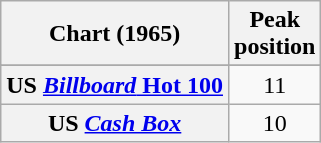<table class="wikitable sortable plainrowheaders" style="text-align:center">
<tr>
<th scope="col">Chart (1965)</th>
<th scope="col">Peak<br>position</th>
</tr>
<tr>
</tr>
<tr>
<th scope="row">US <a href='#'><em>Billboard</em> Hot 100</a></th>
<td style="text-align:center;">11</td>
</tr>
<tr>
<th scope="row">US <a href='#'><em>Cash Box</em></a></th>
<td style="text-align:center;">10</td>
</tr>
</table>
